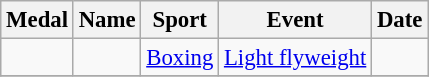<table class="wikitable sortable"  style="font-size:95%">
<tr>
<th>Medal</th>
<th>Name</th>
<th>Sport</th>
<th>Event</th>
<th>Date</th>
</tr>
<tr>
<td></td>
<td></td>
<td><a href='#'>Boxing</a></td>
<td><a href='#'>Light flyweight</a></td>
<td></td>
</tr>
<tr>
</tr>
</table>
